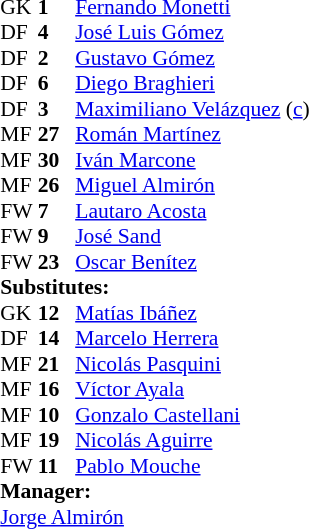<table cellspacing="0" cellpadding="0" style="font-size:90%; margin:0.2em auto;">
<tr>
<th width="25"></th>
<th width="25"></th>
</tr>
<tr>
<td>GK</td>
<td><strong>1</strong></td>
<td> <a href='#'>Fernando Monetti</a></td>
<td></td>
</tr>
<tr>
<td>DF</td>
<td><strong>4</strong></td>
<td> <a href='#'>José Luis Gómez</a></td>
</tr>
<tr>
<td>DF</td>
<td><strong>2</strong></td>
<td> <a href='#'>Gustavo Gómez</a></td>
<td></td>
</tr>
<tr>
<td>DF</td>
<td><strong>6</strong></td>
<td> <a href='#'>Diego Braghieri</a></td>
</tr>
<tr>
<td>DF</td>
<td><strong>3</strong></td>
<td> <a href='#'>Maximiliano Velázquez</a> (<a href='#'>c</a>)</td>
<td></td>
<td></td>
</tr>
<tr>
<td>MF</td>
<td><strong>27</strong></td>
<td> <a href='#'>Román Martínez</a></td>
</tr>
<tr>
<td>MF</td>
<td><strong>30</strong></td>
<td> <a href='#'>Iván Marcone</a></td>
</tr>
<tr>
<td>MF</td>
<td><strong>26</strong></td>
<td> <a href='#'>Miguel Almirón</a></td>
</tr>
<tr>
<td>FW</td>
<td><strong>7</strong></td>
<td> <a href='#'>Lautaro Acosta</a></td>
</tr>
<tr>
<td>FW</td>
<td><strong>9</strong></td>
<td> <a href='#'>José Sand</a></td>
<td></td>
<td></td>
</tr>
<tr>
<td>FW</td>
<td><strong>23</strong></td>
<td> <a href='#'>Oscar Benítez</a></td>
<td></td>
<td></td>
</tr>
<tr>
<td colspan="4"><strong>Substitutes:</strong></td>
</tr>
<tr>
<td>GK</td>
<td><strong>12</strong></td>
<td> <a href='#'>Matías Ibáñez</a></td>
</tr>
<tr>
<td>DF</td>
<td><strong>14</strong></td>
<td> <a href='#'>Marcelo Herrera</a></td>
</tr>
<tr>
<td>MF</td>
<td><strong>21</strong></td>
<td> <a href='#'>Nicolás Pasquini</a></td>
<td></td>
<td></td>
</tr>
<tr>
<td>MF</td>
<td><strong>16</strong></td>
<td> <a href='#'>Víctor Ayala</a></td>
<td></td>
<td></td>
</tr>
<tr>
<td>MF</td>
<td><strong>10</strong></td>
<td> <a href='#'>Gonzalo Castellani</a></td>
</tr>
<tr>
<td>MF</td>
<td><strong>19</strong></td>
<td> <a href='#'>Nicolás Aguirre</a></td>
<td></td>
<td></td>
</tr>
<tr>
<td>FW</td>
<td><strong>11</strong></td>
<td> <a href='#'>Pablo Mouche</a></td>
</tr>
<tr>
<td colspan="4"><strong>Manager:</strong></td>
</tr>
<tr>
<td colspan="4"> <a href='#'>Jorge Almirón</a></td>
</tr>
</table>
